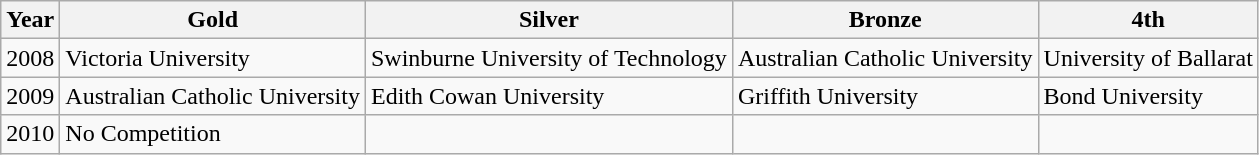<table class="wikitable">
<tr>
<th>Year</th>
<th>Gold</th>
<th>Silver</th>
<th>Bronze</th>
<th>4th</th>
</tr>
<tr>
<td>2008</td>
<td>Victoria University</td>
<td>Swinburne University of Technology</td>
<td>Australian Catholic University</td>
<td>University of Ballarat</td>
</tr>
<tr>
<td>2009</td>
<td>Australian Catholic University</td>
<td>Edith Cowan University</td>
<td>Griffith University</td>
<td>Bond University</td>
</tr>
<tr>
<td>2010</td>
<td>No Competition</td>
<td></td>
<td></td>
<td></td>
</tr>
</table>
